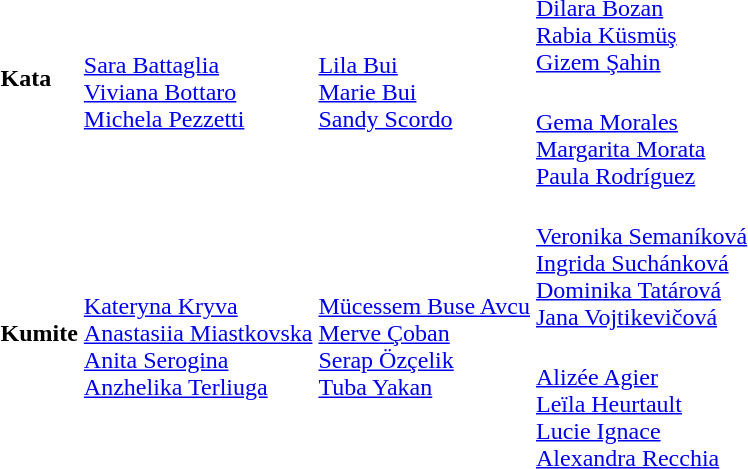<table>
<tr>
<td rowspan=2><strong>Kata</strong></td>
<td rowspan=2><br><a href='#'>Sara Battaglia</a><br><a href='#'>Viviana Bottaro</a><br><a href='#'>Michela Pezzetti</a></td>
<td rowspan=2><br><a href='#'>Lila Bui</a><br><a href='#'>Marie Bui</a><br><a href='#'>Sandy Scordo</a></td>
<td><br><a href='#'>Dilara Bozan</a><br><a href='#'>Rabia Küsmüş</a><br><a href='#'>Gizem Şahin</a></td>
</tr>
<tr>
<td><br><a href='#'>Gema Morales</a><br><a href='#'>Margarita Morata</a><br><a href='#'>Paula Rodríguez</a></td>
</tr>
<tr>
<td rowspan=2><strong>Kumite</strong></td>
<td rowspan=2><br><a href='#'>Kateryna Kryva</a><br><a href='#'>Anastasiia Miastkovska</a><br><a href='#'>Anita Serogina</a><br><a href='#'>Anzhelika Terliuga</a></td>
<td rowspan=2><br><a href='#'>Mücessem Buse Avcu</a><br><a href='#'>Merve Çoban</a><br><a href='#'>Serap Özçelik</a><br><a href='#'>Tuba Yakan</a></td>
<td><br><a href='#'>Veronika Semaníková</a><br><a href='#'>Ingrida Suchánková</a><br><a href='#'>Dominika Tatárová</a><br><a href='#'>Jana Vojtikevičová</a></td>
</tr>
<tr>
<td><br><a href='#'>Alizée Agier</a><br><a href='#'>Leïla Heurtault</a><br><a href='#'>Lucie Ignace</a><br><a href='#'>Alexandra Recchia</a></td>
</tr>
</table>
